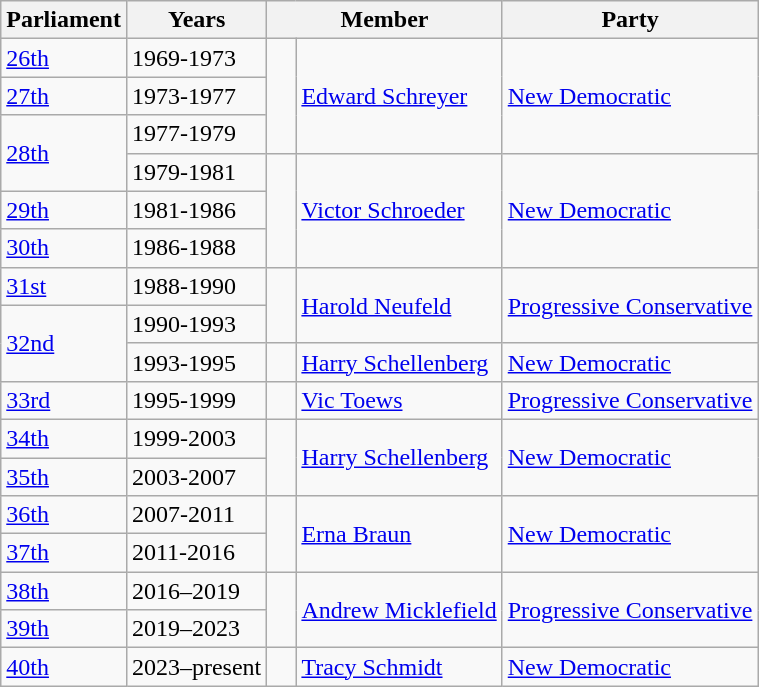<table class="wikitable">
<tr>
<th>Parliament</th>
<th>Years</th>
<th colspan="2">Member</th>
<th>Party<br></th>
</tr>
<tr>
<td><a href='#'>26th</a></td>
<td>1969-1973</td>
<td rowspan="3" >   </td>
<td rowspan="3"><a href='#'>Edward Schreyer</a></td>
<td rowspan="3"><a href='#'>New Democratic</a></td>
</tr>
<tr>
<td><a href='#'>27th</a></td>
<td>1973-1977</td>
</tr>
<tr>
<td rowspan="2"><a href='#'>28th</a></td>
<td>1977-1979</td>
</tr>
<tr>
<td>1979-1981</td>
<td rowspan="3" >   </td>
<td rowspan="3"><a href='#'>Victor Schroeder</a></td>
<td rowspan="3"><a href='#'>New Democratic</a></td>
</tr>
<tr>
<td><a href='#'>29th</a></td>
<td>1981-1986</td>
</tr>
<tr>
<td><a href='#'>30th</a></td>
<td>1986-1988</td>
</tr>
<tr>
<td><a href='#'>31st</a></td>
<td>1988-1990</td>
<td rowspan="2" >   </td>
<td rowspan="2"><a href='#'>Harold Neufeld</a></td>
<td rowspan="2"><a href='#'>Progressive Conservative</a></td>
</tr>
<tr>
<td rowspan="2"><a href='#'>32nd</a></td>
<td>1990-1993</td>
</tr>
<tr>
<td>1993-1995</td>
<td rowspan="1" >   </td>
<td rowspan="1"><a href='#'>Harry Schellenberg</a></td>
<td rowspan="1"><a href='#'>New Democratic</a></td>
</tr>
<tr>
<td><a href='#'>33rd</a></td>
<td>1995-1999</td>
<td rowspan="1" >   </td>
<td rowspan="1"><a href='#'>Vic Toews</a></td>
<td rowspan="1"><a href='#'>Progressive Conservative</a></td>
</tr>
<tr>
<td><a href='#'>34th</a></td>
<td>1999-2003</td>
<td rowspan="2" >   </td>
<td rowspan="2"><a href='#'>Harry Schellenberg</a></td>
<td rowspan="2"><a href='#'>New Democratic</a></td>
</tr>
<tr>
<td><a href='#'>35th</a></td>
<td>2003-2007</td>
</tr>
<tr>
<td><a href='#'>36th</a></td>
<td>2007-2011</td>
<td rowspan="2" >   </td>
<td rowspan="2"><a href='#'>Erna Braun</a></td>
<td rowspan="2"><a href='#'>New Democratic</a></td>
</tr>
<tr>
<td><a href='#'>37th</a></td>
<td>2011-2016</td>
</tr>
<tr>
<td><a href='#'>38th</a></td>
<td>2016–2019</td>
<td rowspan="2" >   </td>
<td rowspan="2"><a href='#'>Andrew Micklefield</a></td>
<td rowspan="2"><a href='#'>Progressive Conservative</a></td>
</tr>
<tr>
<td><a href='#'>39th</a></td>
<td>2019–2023</td>
</tr>
<tr>
<td><a href='#'>40th</a></td>
<td>2023–present</td>
<td>   </td>
<td><a href='#'>Tracy Schmidt</a></td>
<td><a href='#'>New Democratic</a></td>
</tr>
</table>
